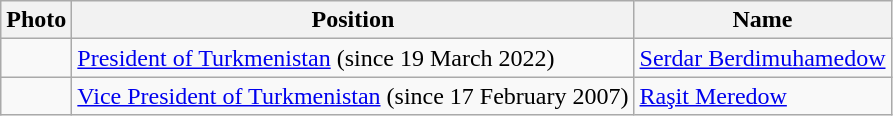<table class="wikitable">
<tr>
<th>Photo</th>
<th>Position</th>
<th>Name</th>
</tr>
<tr>
<td></td>
<td><a href='#'>President of Turkmenistan</a> (since 19 March 2022)</td>
<td><a href='#'>Serdar Berdimuhamedow</a></td>
</tr>
<tr>
<td></td>
<td><a href='#'>Vice President of Turkmenistan</a> (since 17 February 2007)</td>
<td><a href='#'>Raşit Meredow</a></td>
</tr>
</table>
